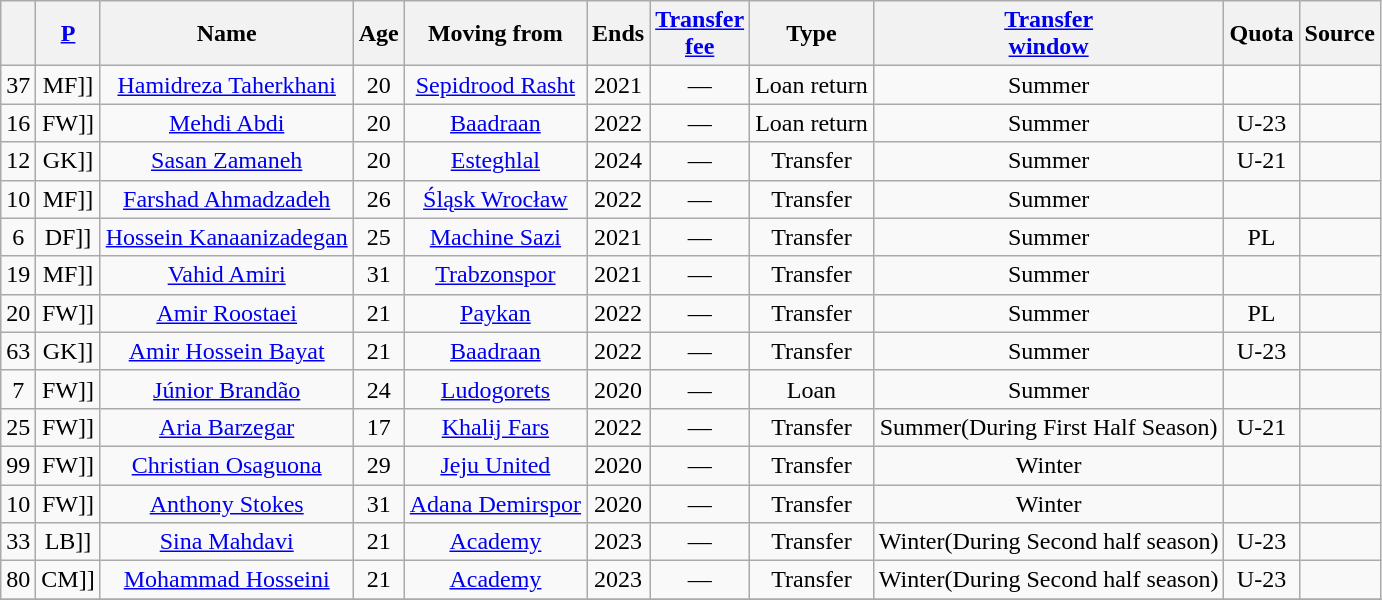<table class="wikitable sortable " style="text-align:center">
<tr>
<th></th>
<th><a href='#'>P</a></th>
<th>Name</th>
<th>Age</th>
<th>Moving from</th>
<th>Ends</th>
<th><a href='#'>Transfer<br>fee</a></th>
<th>Type</th>
<th><a href='#'>Transfer<br>window</a></th>
<th>Quota</th>
<th>Source</th>
</tr>
<tr>
<td>37</td>
<td [[>MF]]</td>
<td><a href='#'>Hamidreza Taherkhani</a></td>
<td>20</td>
<td><a href='#'>Sepidrood Rasht</a></td>
<td>2021</td>
<td>—</td>
<td>Loan return</td>
<td>Summer</td>
<td></td>
<td></td>
</tr>
<tr>
<td>16</td>
<td [[>FW]]</td>
<td><a href='#'>Mehdi Abdi</a></td>
<td>20</td>
<td><a href='#'>Baadraan</a></td>
<td>2022</td>
<td>—</td>
<td>Loan return</td>
<td>Summer</td>
<td>U-23</td>
<td></td>
</tr>
<tr>
<td>12</td>
<td [[>GK]]</td>
<td><a href='#'>Sasan Zamaneh</a></td>
<td>20</td>
<td><a href='#'>Esteghlal</a></td>
<td>2024</td>
<td>—</td>
<td>Transfer</td>
<td>Summer</td>
<td>U-21</td>
<td></td>
</tr>
<tr>
<td>10</td>
<td [[>MF]]</td>
<td><a href='#'>Farshad Ahmadzadeh</a></td>
<td>26</td>
<td> <a href='#'>Śląsk Wrocław</a></td>
<td>2022</td>
<td>—</td>
<td>Transfer</td>
<td>Summer</td>
<td></td>
<td></td>
</tr>
<tr>
<td>6</td>
<td [[>DF]]</td>
<td><a href='#'>Hossein Kanaanizadegan</a></td>
<td>25</td>
<td><a href='#'>Machine Sazi</a></td>
<td>2021</td>
<td>—</td>
<td>Transfer</td>
<td>Summer</td>
<td>PL</td>
<td></td>
</tr>
<tr>
<td>19</td>
<td [[>MF]]</td>
<td><a href='#'>Vahid Amiri</a></td>
<td>31</td>
<td> <a href='#'>Trabzonspor</a></td>
<td>2021</td>
<td>—</td>
<td>Transfer</td>
<td>Summer</td>
<td></td>
<td></td>
</tr>
<tr>
<td>20</td>
<td [[>FW]]</td>
<td><a href='#'>Amir Roostaei</a></td>
<td>21</td>
<td><a href='#'>Paykan</a></td>
<td>2022</td>
<td>—</td>
<td>Transfer</td>
<td>Summer</td>
<td>PL</td>
<td></td>
</tr>
<tr>
<td>63</td>
<td [[>GK]]</td>
<td><a href='#'>Amir Hossein Bayat</a></td>
<td>21</td>
<td><a href='#'>Baadraan</a></td>
<td>2022</td>
<td>—</td>
<td>Transfer</td>
<td>Summer</td>
<td>U-23</td>
<td></td>
</tr>
<tr>
<td>7</td>
<td [[>FW]]</td>
<td> <a href='#'>Júnior Brandão</a></td>
<td>24</td>
<td> <a href='#'>Ludogorets</a></td>
<td>2020</td>
<td>—</td>
<td>Loan</td>
<td>Summer</td>
<td></td>
<td></td>
</tr>
<tr>
<td>25</td>
<td [[>FW]]</td>
<td><a href='#'>Aria Barzegar</a></td>
<td>17</td>
<td><a href='#'>Khalij Fars</a></td>
<td>2022</td>
<td>—</td>
<td>Transfer</td>
<td>Summer(During First Half Season)</td>
<td>U-21</td>
<td></td>
</tr>
<tr>
<td>99</td>
<td [[>FW]]</td>
<td> <a href='#'>Christian Osaguona</a></td>
<td>29</td>
<td> <a href='#'>Jeju United</a></td>
<td>2020</td>
<td>—</td>
<td>Transfer</td>
<td>Winter</td>
<td></td>
<td></td>
</tr>
<tr>
<td>10</td>
<td [[>FW]]</td>
<td> <a href='#'>Anthony Stokes</a></td>
<td>31</td>
<td> <a href='#'>Adana Demirspor</a></td>
<td>2020</td>
<td>—</td>
<td>Transfer</td>
<td>Winter</td>
<td></td>
<td></td>
</tr>
<tr>
<td>33</td>
<td [[>LB]]</td>
<td><a href='#'>Sina Mahdavi</a></td>
<td>21</td>
<td><a href='#'>Academy</a></td>
<td>2023</td>
<td>—</td>
<td>Transfer</td>
<td>Winter(During Second half season)</td>
<td>U-23</td>
<td></td>
</tr>
<tr>
<td>80</td>
<td [[>CM]]</td>
<td><a href='#'>Mohammad Hosseini</a></td>
<td>21</td>
<td><a href='#'>Academy</a></td>
<td>2023</td>
<td>—</td>
<td>Transfer</td>
<td>Winter(During Second half season)</td>
<td>U-23</td>
<td></td>
</tr>
<tr>
</tr>
</table>
